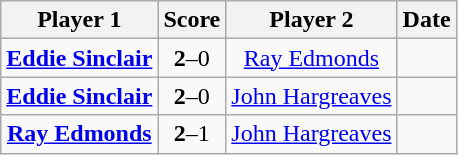<table class="wikitable" style="text-align: center">
<tr>
<th>Player 1</th>
<th>Score</th>
<th>Player 2</th>
<th>Date</th>
</tr>
<tr>
<td> <strong><a href='#'>Eddie Sinclair</a></strong></td>
<td><strong>2</strong>–0</td>
<td> <a href='#'>Ray Edmonds</a></td>
<td></td>
</tr>
<tr>
<td> <strong><a href='#'>Eddie Sinclair</a></strong></td>
<td><strong>2</strong>–0</td>
<td> <a href='#'>John Hargreaves</a></td>
<td></td>
</tr>
<tr>
<td> <strong><a href='#'>Ray Edmonds</a></strong></td>
<td><strong>2</strong>–1</td>
<td> <a href='#'>John Hargreaves</a></td>
<td></td>
</tr>
</table>
